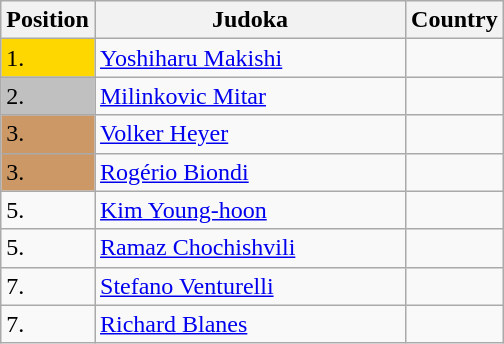<table class=wikitable>
<tr>
<th width=10>Position</th>
<th width=200>Judoka</th>
<th width=10>Country</th>
</tr>
<tr>
<td bgcolor=gold>1.</td>
<td><a href='#'>Yoshiharu Makishi</a></td>
<td></td>
</tr>
<tr>
<td bgcolor="silver">2.</td>
<td><a href='#'>Milinkovic Mitar</a></td>
<td></td>
</tr>
<tr>
<td bgcolor="CC9966">3.</td>
<td><a href='#'>Volker Heyer</a></td>
<td></td>
</tr>
<tr>
<td bgcolor="CC9966">3.</td>
<td><a href='#'>Rogério Biondi</a></td>
<td></td>
</tr>
<tr>
<td>5.</td>
<td><a href='#'>Kim Young-hoon</a></td>
<td></td>
</tr>
<tr>
<td>5.</td>
<td><a href='#'>Ramaz Chochishvili</a></td>
<td></td>
</tr>
<tr>
<td>7.</td>
<td><a href='#'>Stefano Venturelli</a></td>
<td></td>
</tr>
<tr>
<td>7.</td>
<td><a href='#'>Richard Blanes</a></td>
<td></td>
</tr>
</table>
